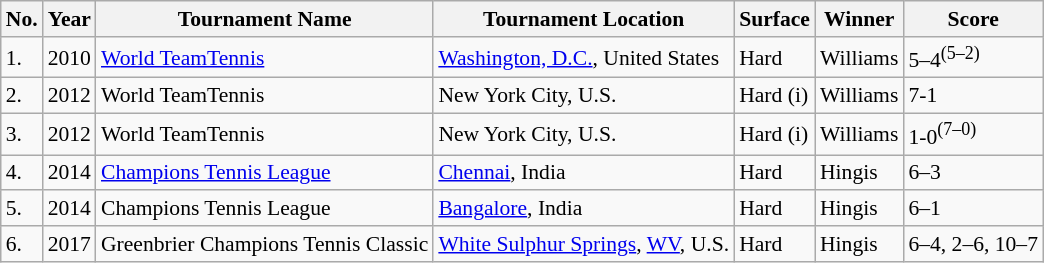<table class="sortable wikitable" style="font-size:90%;">
<tr>
<th>No.</th>
<th>Year</th>
<th>Tournament Name</th>
<th>Tournament Location</th>
<th>Surface</th>
<th>Winner</th>
<th>Score</th>
</tr>
<tr>
<td>1.</td>
<td>2010</td>
<td><a href='#'>World TeamTennis</a></td>
<td><a href='#'>Washington, D.C.</a>, United States</td>
<td>Hard</td>
<td>Williams</td>
<td>5–4<sup>(5–2)</sup></td>
</tr>
<tr>
<td>2.</td>
<td>2012</td>
<td>World TeamTennis</td>
<td>New York City, U.S.</td>
<td>Hard (i)</td>
<td>Williams</td>
<td>7-1</td>
</tr>
<tr>
<td>3.</td>
<td>2012</td>
<td>World TeamTennis</td>
<td>New York City, U.S.</td>
<td>Hard (i)</td>
<td>Williams</td>
<td>1-0<sup>(7–0)</sup></td>
</tr>
<tr>
<td>4.</td>
<td>2014</td>
<td><a href='#'>Champions Tennis League</a></td>
<td><a href='#'>Chennai</a>, India</td>
<td>Hard</td>
<td>Hingis</td>
<td>6–3</td>
</tr>
<tr>
<td>5.</td>
<td>2014</td>
<td>Champions Tennis League</td>
<td><a href='#'>Bangalore</a>, India</td>
<td>Hard</td>
<td>Hingis</td>
<td>6–1</td>
</tr>
<tr>
<td>6.</td>
<td>2017</td>
<td>Greenbrier Champions Tennis Classic</td>
<td><a href='#'>White Sulphur Springs</a>, <a href='#'>WV</a>, U.S.</td>
<td>Hard</td>
<td>Hingis</td>
<td>6–4, 2–6, 10–7</td>
</tr>
</table>
